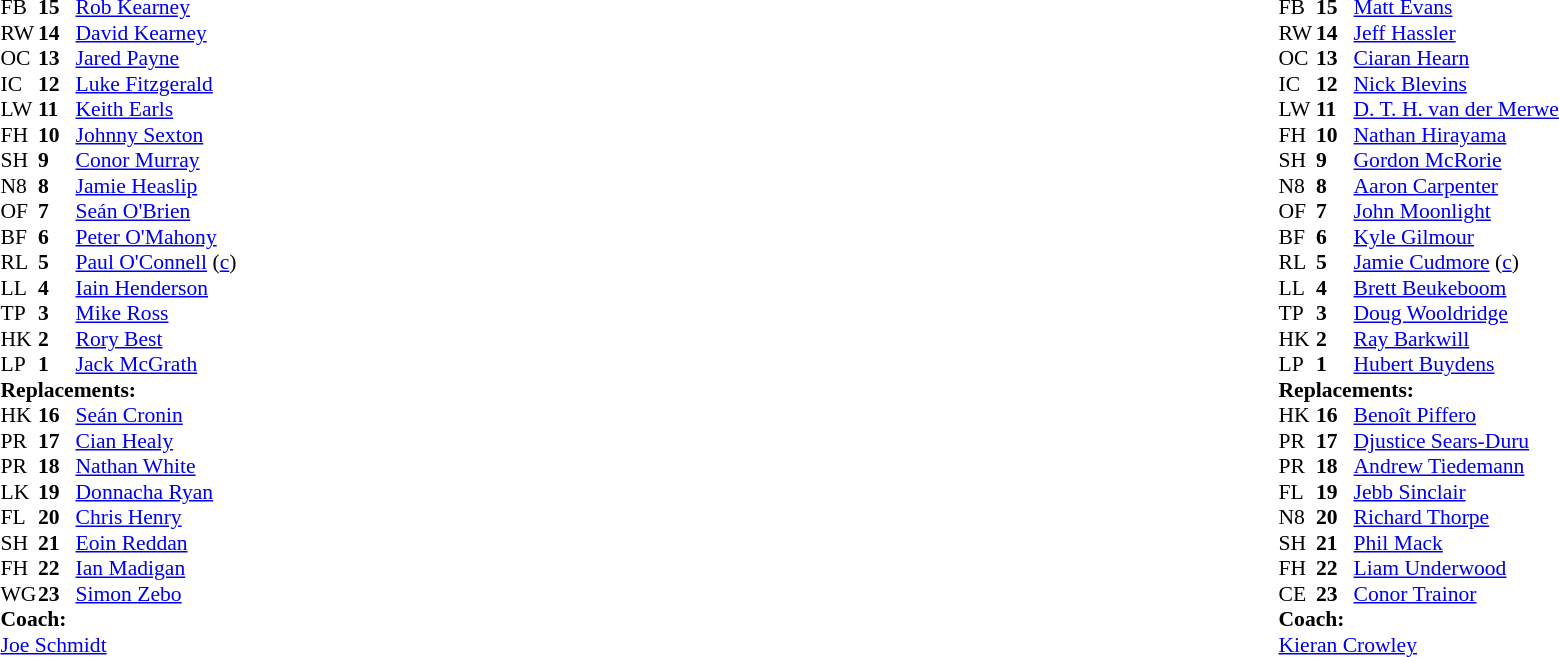<table style="width:100%">
<tr>
<td style="vertical-align:top; width:50%"><br><table style="font-size: 90%" cellspacing="0" cellpadding="0">
<tr>
<th width="25"></th>
<th width="25"></th>
</tr>
<tr>
<td>FB</td>
<td><strong>15</strong></td>
<td><a href='#'>Rob Kearney</a></td>
<td></td>
<td></td>
</tr>
<tr>
<td>RW</td>
<td><strong>14</strong></td>
<td><a href='#'>David Kearney</a></td>
</tr>
<tr>
<td>OC</td>
<td><strong>13</strong></td>
<td><a href='#'>Jared Payne</a></td>
</tr>
<tr>
<td>IC</td>
<td><strong>12</strong></td>
<td><a href='#'>Luke Fitzgerald</a></td>
</tr>
<tr>
<td>LW</td>
<td><strong>11</strong></td>
<td><a href='#'>Keith Earls</a></td>
</tr>
<tr>
<td>FH</td>
<td><strong>10</strong></td>
<td><a href='#'>Johnny Sexton</a></td>
<td></td>
<td></td>
</tr>
<tr>
<td>SH</td>
<td><strong>9</strong></td>
<td><a href='#'>Conor Murray</a></td>
<td></td>
<td></td>
</tr>
<tr>
<td>N8</td>
<td><strong>8</strong></td>
<td><a href='#'>Jamie Heaslip</a></td>
</tr>
<tr>
<td>OF</td>
<td><strong>7</strong></td>
<td><a href='#'>Seán O'Brien</a></td>
<td></td>
<td></td>
</tr>
<tr>
<td>BF</td>
<td><strong>6</strong></td>
<td><a href='#'>Peter O'Mahony</a></td>
</tr>
<tr>
<td>RL</td>
<td><strong>5</strong></td>
<td><a href='#'>Paul O'Connell</a> (<a href='#'>c</a>)</td>
<td></td>
<td></td>
</tr>
<tr>
<td>LL</td>
<td><strong>4</strong></td>
<td><a href='#'>Iain Henderson</a></td>
</tr>
<tr>
<td>TP</td>
<td><strong>3</strong></td>
<td><a href='#'>Mike Ross</a></td>
<td></td>
<td></td>
</tr>
<tr>
<td>HK</td>
<td><strong>2</strong></td>
<td><a href='#'>Rory Best</a></td>
<td></td>
<td></td>
</tr>
<tr>
<td>LP</td>
<td><strong>1</strong></td>
<td><a href='#'>Jack McGrath</a></td>
<td></td>
<td></td>
</tr>
<tr>
<td colspan=3><strong>Replacements:</strong></td>
</tr>
<tr>
<td>HK</td>
<td><strong>16</strong></td>
<td><a href='#'>Seán Cronin</a></td>
<td></td>
<td></td>
</tr>
<tr>
<td>PR</td>
<td><strong>17</strong></td>
<td><a href='#'>Cian Healy</a></td>
<td></td>
<td></td>
</tr>
<tr>
<td>PR</td>
<td><strong>18</strong></td>
<td><a href='#'>Nathan White</a></td>
<td></td>
<td></td>
</tr>
<tr>
<td>LK</td>
<td><strong>19</strong></td>
<td><a href='#'>Donnacha Ryan</a></td>
<td></td>
<td></td>
</tr>
<tr>
<td>FL</td>
<td><strong>20</strong></td>
<td><a href='#'>Chris Henry</a></td>
<td></td>
<td></td>
</tr>
<tr>
<td>SH</td>
<td><strong>21</strong></td>
<td><a href='#'>Eoin Reddan</a></td>
<td></td>
<td></td>
</tr>
<tr>
<td>FH</td>
<td><strong>22</strong></td>
<td><a href='#'>Ian Madigan</a></td>
<td></td>
<td></td>
</tr>
<tr>
<td>WG</td>
<td><strong>23</strong></td>
<td><a href='#'>Simon Zebo</a></td>
<td></td>
<td></td>
</tr>
<tr>
<td colspan=3><strong>Coach:</strong></td>
</tr>
<tr>
<td colspan="4"> <a href='#'>Joe Schmidt</a></td>
</tr>
</table>
</td>
<td style="vertical-align:top"></td>
<td style="vertical-align:top; width:50%"><br><table style="font-size: 90%" cellspacing="0" cellpadding="0" align="center">
<tr>
<th width="25"></th>
<th width="25"></th>
</tr>
<tr>
<td>FB</td>
<td><strong>15</strong></td>
<td><a href='#'>Matt Evans</a></td>
<td></td>
<td></td>
</tr>
<tr>
<td>RW</td>
<td><strong>14</strong></td>
<td><a href='#'>Jeff Hassler</a></td>
<td></td>
<td></td>
</tr>
<tr>
<td>OC</td>
<td><strong>13</strong></td>
<td><a href='#'>Ciaran Hearn</a></td>
</tr>
<tr>
<td>IC</td>
<td><strong>12</strong></td>
<td><a href='#'>Nick Blevins</a></td>
</tr>
<tr>
<td>LW</td>
<td><strong>11</strong></td>
<td><a href='#'>D. T. H. van der Merwe</a></td>
</tr>
<tr>
<td>FH</td>
<td><strong>10</strong></td>
<td><a href='#'>Nathan Hirayama</a></td>
</tr>
<tr>
<td>SH</td>
<td><strong>9</strong></td>
<td><a href='#'>Gordon McRorie</a></td>
<td></td>
<td></td>
</tr>
<tr>
<td>N8</td>
<td><strong>8</strong></td>
<td><a href='#'>Aaron Carpenter</a></td>
</tr>
<tr>
<td>OF</td>
<td><strong>7</strong></td>
<td><a href='#'>John Moonlight</a></td>
</tr>
<tr>
<td>BF</td>
<td><strong>6</strong></td>
<td><a href='#'>Kyle Gilmour</a></td>
<td></td>
<td></td>
</tr>
<tr>
<td>RL</td>
<td><strong>5</strong></td>
<td><a href='#'>Jamie Cudmore</a> (<a href='#'>c</a>)</td>
<td></td>
</tr>
<tr>
<td>LL</td>
<td><strong>4</strong></td>
<td><a href='#'>Brett Beukeboom</a></td>
</tr>
<tr>
<td>TP</td>
<td><strong>3</strong></td>
<td><a href='#'>Doug Wooldridge</a></td>
<td></td>
<td></td>
</tr>
<tr>
<td>HK</td>
<td><strong>2</strong></td>
<td><a href='#'>Ray Barkwill</a></td>
<td></td>
<td></td>
</tr>
<tr>
<td>LP</td>
<td><strong>1</strong></td>
<td><a href='#'>Hubert Buydens</a></td>
<td></td>
<td></td>
</tr>
<tr>
<td colspan=3><strong>Replacements:</strong></td>
</tr>
<tr>
<td>HK</td>
<td><strong>16</strong></td>
<td><a href='#'>Benoît Piffero</a></td>
<td></td>
<td></td>
</tr>
<tr>
<td>PR</td>
<td><strong>17</strong></td>
<td><a href='#'>Djustice Sears-Duru</a></td>
<td></td>
<td></td>
</tr>
<tr>
<td>PR</td>
<td><strong>18</strong></td>
<td><a href='#'>Andrew Tiedemann</a></td>
<td></td>
<td></td>
</tr>
<tr>
<td>FL</td>
<td><strong>19</strong></td>
<td><a href='#'>Jebb Sinclair</a></td>
<td></td>
<td></td>
</tr>
<tr>
<td>N8</td>
<td><strong>20</strong></td>
<td><a href='#'>Richard Thorpe</a></td>
<td></td>
<td></td>
<td></td>
</tr>
<tr>
<td>SH</td>
<td><strong>21</strong></td>
<td><a href='#'>Phil Mack</a></td>
<td></td>
<td></td>
</tr>
<tr>
<td>FH</td>
<td><strong>22</strong></td>
<td><a href='#'>Liam Underwood</a></td>
<td></td>
<td></td>
<td></td>
</tr>
<tr>
<td>CE</td>
<td><strong>23</strong></td>
<td><a href='#'>Conor Trainor</a></td>
<td></td>
<td></td>
</tr>
<tr>
<td colspan=3><strong>Coach:</strong></td>
</tr>
<tr>
<td colspan="4"> <a href='#'>Kieran Crowley</a></td>
</tr>
</table>
</td>
</tr>
</table>
